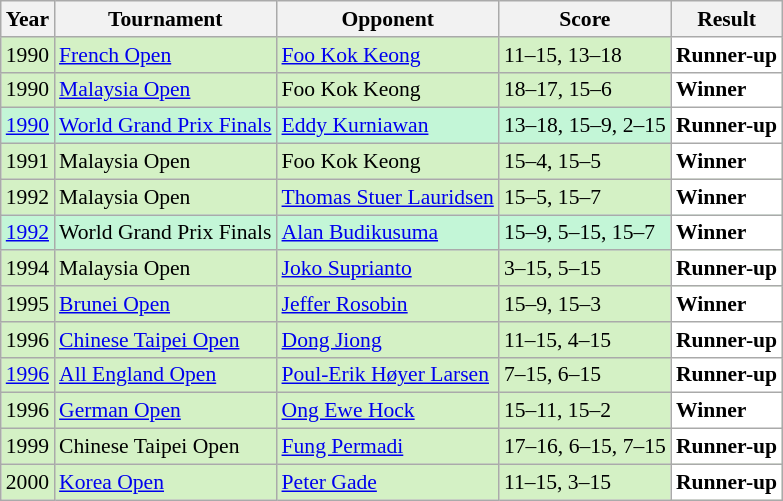<table class="sortable wikitable" style="font-size: 90%;">
<tr>
<th>Year</th>
<th>Tournament</th>
<th>Opponent</th>
<th>Score</th>
<th>Result</th>
</tr>
<tr style="background:#D4F1C5">
<td align="center">1990</td>
<td align="left"><a href='#'>French Open</a></td>
<td align="left"> <a href='#'>Foo Kok Keong</a></td>
<td align="left">11–15, 13–18</td>
<td style="text-align:left; background:white"> <strong>Runner-up</strong></td>
</tr>
<tr style="background:#D4F1C5">
<td align="center">1990</td>
<td align="left"><a href='#'>Malaysia Open</a></td>
<td align="left"> Foo Kok Keong</td>
<td align="left">18–17, 15–6</td>
<td style="text-align:left; background:white"> <strong>Winner</strong></td>
</tr>
<tr style="background:#C3F6D7">
<td align="center"><a href='#'>1990</a></td>
<td align="left"><a href='#'>World Grand Prix Finals</a></td>
<td align="left"> <a href='#'>Eddy Kurniawan</a></td>
<td align="left">13–18, 15–9, 2–15</td>
<td style="text-align:left; background:white"> <strong>Runner-up</strong></td>
</tr>
<tr style="background:#D4F1C5">
<td align="center">1991</td>
<td align="left">Malaysia Open</td>
<td align="left"> Foo Kok Keong</td>
<td align="left">15–4, 15–5</td>
<td style="text-align:left; background:white"> <strong>Winner</strong></td>
</tr>
<tr style="background:#D4F1C5">
<td align="center">1992</td>
<td align="left">Malaysia Open</td>
<td align="left"> <a href='#'>Thomas Stuer Lauridsen</a></td>
<td align="left">15–5, 15–7</td>
<td style="text-align:left; background:white"> <strong>Winner</strong></td>
</tr>
<tr style="background:#C3F6D7">
<td align="center"><a href='#'>1992</a></td>
<td align="left">World Grand Prix Finals</td>
<td align="left"> <a href='#'>Alan Budikusuma</a></td>
<td align="left">15–9, 5–15, 15–7</td>
<td style="text-align:left; background:white"> <strong>Winner</strong></td>
</tr>
<tr style="background:#D4F1C5">
<td align="center">1994</td>
<td align="left">Malaysia Open</td>
<td align="left"> <a href='#'>Joko Suprianto</a></td>
<td align="left">3–15, 5–15</td>
<td style="text-align:left; background:white"> <strong>Runner-up</strong></td>
</tr>
<tr style="background:#D4F1C5">
<td align="center">1995</td>
<td align="left"><a href='#'>Brunei Open</a></td>
<td align="left"> <a href='#'>Jeffer Rosobin</a></td>
<td align="left">15–9, 15–3</td>
<td style="text-align:left; background:white"> <strong>Winner</strong></td>
</tr>
<tr style="background:#D4F1C5">
<td align="center">1996</td>
<td align="left"><a href='#'>Chinese Taipei Open</a></td>
<td align="left"> <a href='#'>Dong Jiong</a></td>
<td align="left">11–15, 4–15</td>
<td style="text-align:left; background:white"> <strong>Runner-up</strong></td>
</tr>
<tr style="background:#D4F1C5">
<td align="center"><a href='#'>1996</a></td>
<td align="left"><a href='#'>All England Open</a></td>
<td align="left"> <a href='#'>Poul-Erik Høyer Larsen</a></td>
<td align="left">7–15, 6–15</td>
<td style="text-align:left; background:white"> <strong>Runner-up</strong></td>
</tr>
<tr style="background:#D4F1C5">
<td align="center">1996</td>
<td align="left"><a href='#'>German Open</a></td>
<td align="left"> <a href='#'>Ong Ewe Hock</a></td>
<td align="left">15–11, 15–2</td>
<td style="text-align:left; background:white"> <strong>Winner</strong></td>
</tr>
<tr style="background:#D4F1C5">
<td align="center">1999</td>
<td align="left">Chinese Taipei Open</td>
<td align="left"> <a href='#'>Fung Permadi</a></td>
<td align="left">17–16, 6–15, 7–15</td>
<td style="text-align:left; background:white"> <strong>Runner-up</strong></td>
</tr>
<tr style="background:#D4F1C5">
<td align="center">2000</td>
<td align="left"><a href='#'>Korea Open</a></td>
<td align="left"> <a href='#'>Peter Gade</a></td>
<td align="left">11–15, 3–15</td>
<td style="text-align:left; background:white"> <strong>Runner-up</strong></td>
</tr>
</table>
